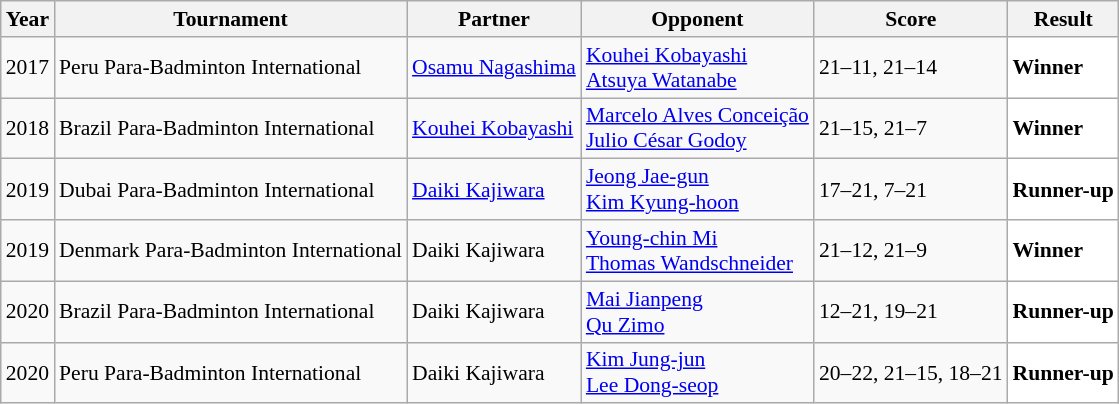<table class="sortable wikitable" style="font-size: 90%;">
<tr>
<th>Year</th>
<th>Tournament</th>
<th>Partner</th>
<th>Opponent</th>
<th>Score</th>
<th>Result</th>
</tr>
<tr>
<td align="center">2017</td>
<td align="left">Peru Para-Badminton International</td>
<td> <a href='#'>Osamu Nagashima</a></td>
<td align="left"> <a href='#'>Kouhei Kobayashi</a><br> <a href='#'>Atsuya Watanabe</a></td>
<td align="left">21–11, 21–14</td>
<td style="text-align:left; background:white"> <strong>Winner</strong></td>
</tr>
<tr>
<td align="center">2018</td>
<td align="left">Brazil Para-Badminton International</td>
<td> <a href='#'>Kouhei Kobayashi</a></td>
<td align="left"> <a href='#'>Marcelo Alves Conceição</a><br> <a href='#'>Julio César Godoy</a></td>
<td align="left">21–15, 21–7</td>
<td style="text-align:left; background:white"> <strong>Winner</strong></td>
</tr>
<tr>
<td align="center">2019</td>
<td align="left">Dubai Para-Badminton International</td>
<td> <a href='#'>Daiki Kajiwara</a></td>
<td align="left"> <a href='#'>Jeong Jae-gun</a><br> <a href='#'>Kim Kyung-hoon</a></td>
<td align="left">17–21, 7–21</td>
<td style="text-align:left; background:white"> <strong>Runner-up</strong></td>
</tr>
<tr>
<td align="center">2019</td>
<td align="left">Denmark Para-Badminton International</td>
<td> Daiki Kajiwara</td>
<td align="left"> <a href='#'>Young-chin Mi</a><br> <a href='#'>Thomas Wandschneider</a></td>
<td align="left">21–12, 21–9</td>
<td style="text-align:left; background:white"> <strong>Winner</strong></td>
</tr>
<tr>
<td align="center">2020</td>
<td align="left">Brazil Para-Badminton International</td>
<td> Daiki Kajiwara</td>
<td align="left"> <a href='#'>Mai Jianpeng</a><br> <a href='#'>Qu Zimo</a></td>
<td align="left">12–21, 19–21</td>
<td style="text-align:left; background:white"> <strong>Runner-up</strong></td>
</tr>
<tr>
<td align="center">2020</td>
<td align="left">Peru Para-Badminton International</td>
<td> Daiki Kajiwara</td>
<td align="left"> <a href='#'>Kim Jung-jun</a><br> <a href='#'>Lee Dong-seop</a></td>
<td align="left">20–22, 21–15, 18–21</td>
<td style="text-align:left; background:white"> <strong>Runner-up</strong></td>
</tr>
</table>
